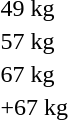<table>
<tr>
<td rowspan=2>49 kg<br></td>
<td rowspan=2></td>
<td rowspan=2></td>
<td></td>
</tr>
<tr>
<td></td>
</tr>
<tr>
<td rowspan=2>57 kg<br></td>
<td rowspan=2></td>
<td rowspan=2></td>
<td></td>
</tr>
<tr>
<td></td>
</tr>
<tr>
<td rowspan=2>67 kg<br></td>
<td rowspan=2></td>
<td rowspan=2></td>
<td></td>
</tr>
<tr>
<td></td>
</tr>
<tr>
<td rowspan=2>+67 kg<br></td>
<td rowspan=2></td>
<td rowspan=2></td>
<td></td>
</tr>
<tr>
<td></td>
</tr>
</table>
